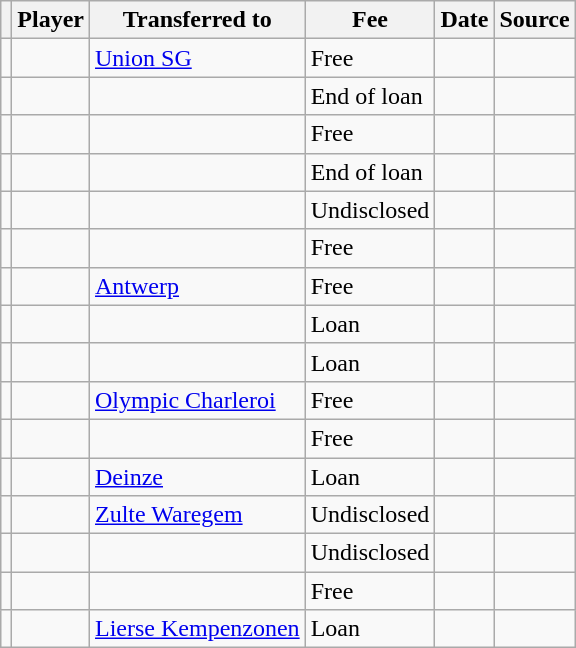<table class="wikitable plainrowheaders sortable">
<tr>
<th></th>
<th scope=col><strong>Player</strong></th>
<th><strong>Transferred to</strong></th>
<th !scope=col; style="width: 65px;"><strong>Fee</strong></th>
<th scope=col><strong>Date</strong></th>
<th scope=col><strong>Source</strong></th>
</tr>
<tr>
<td align=center></td>
<td></td>
<td><a href='#'>Union SG</a></td>
<td>Free</td>
<td></td>
<td></td>
</tr>
<tr>
<td align=center></td>
<td></td>
<td></td>
<td>End of loan</td>
<td></td>
<td></td>
</tr>
<tr>
<td align=center></td>
<td></td>
<td></td>
<td>Free</td>
<td></td>
<td></td>
</tr>
<tr>
<td align=center></td>
<td></td>
<td></td>
<td>End of loan</td>
<td></td>
<td></td>
</tr>
<tr>
<td align=center></td>
<td></td>
<td></td>
<td>Undisclosed</td>
<td></td>
<td></td>
</tr>
<tr>
<td align=center></td>
<td></td>
<td></td>
<td>Free</td>
<td></td>
<td></td>
</tr>
<tr>
<td align=center></td>
<td></td>
<td><a href='#'>Antwerp</a></td>
<td>Free</td>
<td></td>
<td></td>
</tr>
<tr>
<td align=center></td>
<td></td>
<td></td>
<td>Loan</td>
<td></td>
<td></td>
</tr>
<tr>
<td align=center></td>
<td></td>
<td></td>
<td>Loan</td>
<td></td>
<td></td>
</tr>
<tr>
<td align=center></td>
<td></td>
<td><a href='#'>Olympic Charleroi</a></td>
<td>Free</td>
<td></td>
<td></td>
</tr>
<tr>
<td align=center></td>
<td></td>
<td></td>
<td>Free</td>
<td></td>
<td></td>
</tr>
<tr>
<td align=center></td>
<td></td>
<td><a href='#'>Deinze</a></td>
<td>Loan</td>
<td></td>
<td></td>
</tr>
<tr>
<td align=center></td>
<td></td>
<td><a href='#'>Zulte Waregem</a></td>
<td>Undisclosed</td>
<td></td>
<td></td>
</tr>
<tr>
<td align=center></td>
<td></td>
<td></td>
<td>Undisclosed</td>
<td></td>
<td></td>
</tr>
<tr>
<td align=center></td>
<td></td>
<td></td>
<td>Free</td>
<td></td>
<td></td>
</tr>
<tr>
<td align=center></td>
<td></td>
<td><a href='#'>Lierse Kempenzonen</a></td>
<td>Loan</td>
<td></td>
<td></td>
</tr>
</table>
